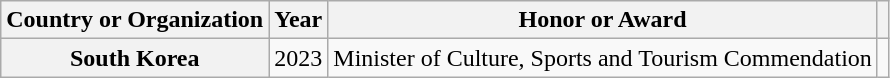<table class="wikitable plainrowheaders" style="margin-right: 0;">
<tr>
<th scope="col">Country or Organization</th>
<th scope="col">Year</th>
<th scope="col">Honor or Award</th>
<th scope="col" class="unsortable"></th>
</tr>
<tr>
<th scope="row" rowspan="1">South Korea</th>
<td style="text-align:center">2023</td>
<td>Minister of Culture, Sports and Tourism Commendation</td>
<td style="text-align:center"></td>
</tr>
</table>
